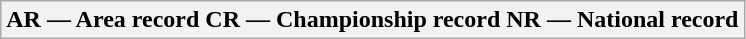<table class=wikitable>
<tr>
<th>AR — Area record  CR — Championship record  NR — National record</th>
</tr>
</table>
